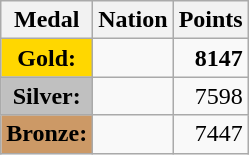<table class="wikitable">
<tr>
<th>Medal</th>
<th>Nation</th>
<th>Points</th>
</tr>
<tr>
<td style="text-align:center;background-color:gold;"><strong>Gold:</strong></td>
<td></td>
<td align="right"><strong>8147</strong></td>
</tr>
<tr>
<td style="text-align:center;background-color:silver;"><strong>Silver:</strong></td>
<td></td>
<td align="right">7598</td>
</tr>
<tr>
<td style="text-align:center;background-color:#CC9966;"><strong>Bronze:</strong></td>
<td></td>
<td align="right">7447</td>
</tr>
</table>
